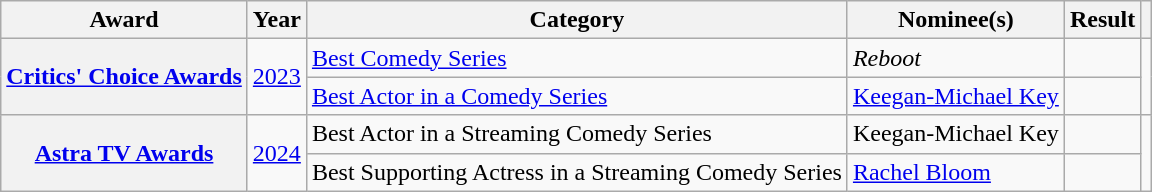<table class="wikitable plainrowheaders sortable">
<tr>
<th scope="col">Award</th>
<th scope="col">Year</th>
<th scope="col">Category</th>
<th scope="col">Nominee(s)</th>
<th scope="col">Result</th>
<th scope="col" class="unsortable"></th>
</tr>
<tr>
<th scope="rowgroup" rowspan="2"><a href='#'>Critics' Choice Awards</a></th>
<td rowspan="2"><a href='#'>2023</a></td>
<td><a href='#'>Best Comedy Series</a></td>
<td><em>Reboot</em></td>
<td></td>
<td align="center" rowspan="2"></td>
</tr>
<tr>
<td><a href='#'>Best Actor in a Comedy Series</a></td>
<td><a href='#'>Keegan-Michael Key</a></td>
<td></td>
</tr>
<tr>
<th scope="rowgroup" rowspan="2"><a href='#'>Astra TV Awards</a></th>
<td rowspan="2"><a href='#'>2024</a></td>
<td>Best Actor in a Streaming Comedy Series</td>
<td>Keegan-Michael Key</td>
<td></td>
<td rowspan="2" style="text-align:center;"></td>
</tr>
<tr>
<td>Best Supporting Actress in a Streaming Comedy Series</td>
<td><a href='#'>Rachel Bloom</a></td>
<td></td>
</tr>
</table>
